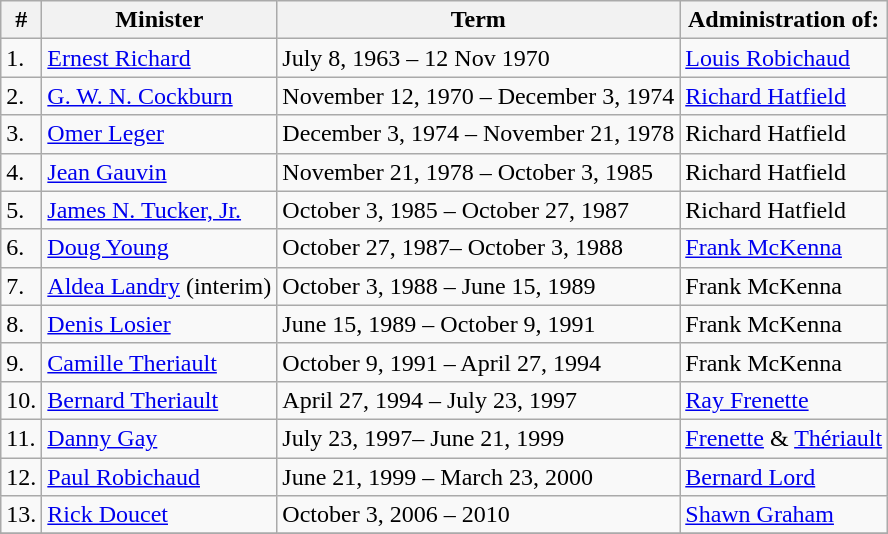<table class="wikitable">
<tr>
<th>#</th>
<th>Minister</th>
<th>Term</th>
<th>Administration of:</th>
</tr>
<tr>
<td>1.</td>
<td><a href='#'>Ernest Richard</a></td>
<td>July 8, 1963 – 12 Nov 1970</td>
<td><a href='#'>Louis Robichaud</a></td>
</tr>
<tr>
<td>2.</td>
<td><a href='#'>G. W. N. Cockburn</a></td>
<td>November 12, 1970 – December 3, 1974</td>
<td><a href='#'>Richard Hatfield</a></td>
</tr>
<tr>
<td>3.</td>
<td><a href='#'>Omer Leger</a></td>
<td>December 3, 1974 – November 21, 1978</td>
<td>Richard Hatfield</td>
</tr>
<tr>
<td>4.</td>
<td><a href='#'>Jean Gauvin</a></td>
<td>November 21, 1978 – October 3, 1985</td>
<td>Richard Hatfield</td>
</tr>
<tr>
<td>5.</td>
<td><a href='#'>James N. Tucker, Jr.</a></td>
<td>October 3, 1985  – October 27, 1987</td>
<td>Richard Hatfield</td>
</tr>
<tr>
<td>6.</td>
<td><a href='#'>Doug Young</a></td>
<td>October 27, 1987– October 3, 1988</td>
<td><a href='#'>Frank McKenna</a></td>
</tr>
<tr>
<td>7.</td>
<td><a href='#'>Aldea Landry</a> (interim)</td>
<td>October 3, 1988 – June 15, 1989</td>
<td>Frank McKenna</td>
</tr>
<tr>
<td>8.</td>
<td><a href='#'>Denis Losier</a></td>
<td>June 15, 1989 – October 9, 1991</td>
<td>Frank McKenna</td>
</tr>
<tr>
<td>9.</td>
<td><a href='#'>Camille Theriault</a></td>
<td>October 9, 1991 – April 27, 1994</td>
<td>Frank McKenna</td>
</tr>
<tr>
<td>10.</td>
<td><a href='#'>Bernard Theriault</a></td>
<td>April 27, 1994 – July 23, 1997</td>
<td><a href='#'>Ray Frenette</a></td>
</tr>
<tr>
<td>11.</td>
<td><a href='#'>Danny Gay</a></td>
<td>July 23, 1997– June 21, 1999</td>
<td><a href='#'>Frenette</a> & <a href='#'>Thériault</a></td>
</tr>
<tr>
<td>12.</td>
<td><a href='#'>Paul Robichaud</a></td>
<td>June 21, 1999 – March 23, 2000</td>
<td><a href='#'>Bernard Lord</a></td>
</tr>
<tr>
<td>13.</td>
<td><a href='#'>Rick Doucet</a></td>
<td>October 3, 2006 – 2010</td>
<td><a href='#'>Shawn Graham</a></td>
</tr>
<tr>
</tr>
</table>
